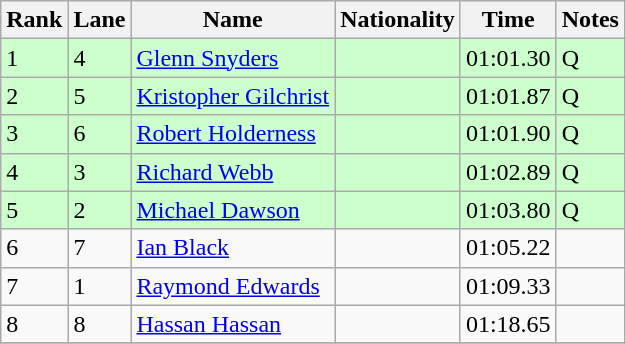<table class="wikitable">
<tr>
<th>Rank</th>
<th>Lane</th>
<th>Name</th>
<th>Nationality</th>
<th>Time</th>
<th>Notes</th>
</tr>
<tr bgcolor=ccffcc>
<td>1</td>
<td>4</td>
<td><a href='#'>Glenn Snyders</a></td>
<td></td>
<td>01:01.30</td>
<td>Q</td>
</tr>
<tr bgcolor=ccffcc>
<td>2</td>
<td>5</td>
<td><a href='#'>Kristopher Gilchrist</a></td>
<td></td>
<td>01:01.87</td>
<td>Q</td>
</tr>
<tr bgcolor=ccffcc>
<td>3</td>
<td>6</td>
<td><a href='#'>Robert Holderness</a></td>
<td></td>
<td>01:01.90</td>
<td>Q</td>
</tr>
<tr bgcolor=ccffcc>
<td>4</td>
<td>3</td>
<td><a href='#'>Richard Webb</a></td>
<td></td>
<td>01:02.89</td>
<td>Q</td>
</tr>
<tr bgcolor=ccffcc>
<td>5</td>
<td>2</td>
<td><a href='#'>Michael Dawson</a></td>
<td></td>
<td>01:03.80</td>
<td>Q</td>
</tr>
<tr>
<td>6</td>
<td>7</td>
<td><a href='#'>Ian Black</a></td>
<td></td>
<td>01:05.22</td>
<td></td>
</tr>
<tr>
<td>7</td>
<td>1</td>
<td><a href='#'>Raymond Edwards</a></td>
<td></td>
<td>01:09.33</td>
<td></td>
</tr>
<tr>
<td>8</td>
<td>8</td>
<td><a href='#'>Hassan Hassan</a></td>
<td></td>
<td>01:18.65</td>
<td></td>
</tr>
<tr>
</tr>
</table>
